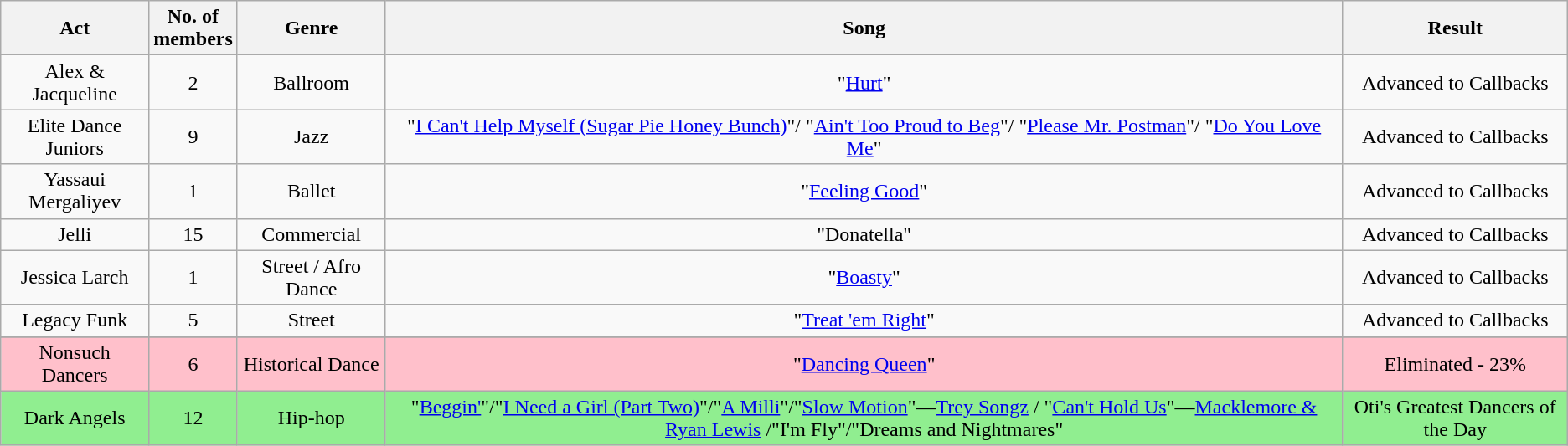<table class="wikitable sortable" style="text-align:center">
<tr>
<th>Act</th>
<th>No. of<br>members</th>
<th>Genre</th>
<th>Song</th>
<th>Result</th>
</tr>
<tr>
<td>Alex & Jacqueline</td>
<td>2</td>
<td>Ballroom</td>
<td>"<a href='#'>Hurt</a>"</td>
<td>Advanced to Callbacks</td>
</tr>
<tr>
<td>Elite Dance Juniors</td>
<td>9</td>
<td>Jazz</td>
<td>"<a href='#'>I Can't Help Myself (Sugar Pie Honey Bunch)</a>"/ "<a href='#'>Ain't Too Proud to Beg</a>"/ "<a href='#'>Please Mr. Postman</a>"/ "<a href='#'>Do You Love Me</a>"</td>
<td>Advanced to Callbacks</td>
</tr>
<tr>
<td>Yassaui Mergaliyev</td>
<td>1</td>
<td>Ballet</td>
<td>"<a href='#'>Feeling Good</a>"</td>
<td>Advanced to Callbacks</td>
</tr>
<tr>
<td>Jelli</td>
<td>15</td>
<td>Commercial</td>
<td>"Donatella"</td>
<td>Advanced to Callbacks</td>
</tr>
<tr>
<td>Jessica Larch</td>
<td>1</td>
<td>Street / Afro Dance</td>
<td>"<a href='#'>Boasty</a>"</td>
<td>Advanced to Callbacks</td>
</tr>
<tr>
<td>Legacy Funk</td>
<td>5</td>
<td>Street</td>
<td>"<a href='#'>Treat 'em Right</a>"</td>
<td>Advanced to Callbacks</td>
</tr>
<tr>
</tr>
<tr style="background:pink;">
<td>Nonsuch Dancers</td>
<td>6</td>
<td>Historical Dance</td>
<td>"<a href='#'>Dancing Queen</a>"</td>
<td>Eliminated - 23%</td>
</tr>
<tr style="background:lightgreen;">
<td>Dark Angels</td>
<td>12</td>
<td>Hip-hop</td>
<td>"<a href='#'>Beggin'</a>"/"<a href='#'>I Need a Girl (Part Two)</a>"/"<a href='#'>A Milli</a>"/"<a href='#'>Slow Motion</a>"—<a href='#'>Trey Songz</a> / "<a href='#'>Can't Hold Us</a>"—<a href='#'>Macklemore & Ryan Lewis</a> /"I'm Fly"/"Dreams and Nightmares"</td>
<td>Oti's Greatest Dancers of the Day</td>
</tr>
</table>
